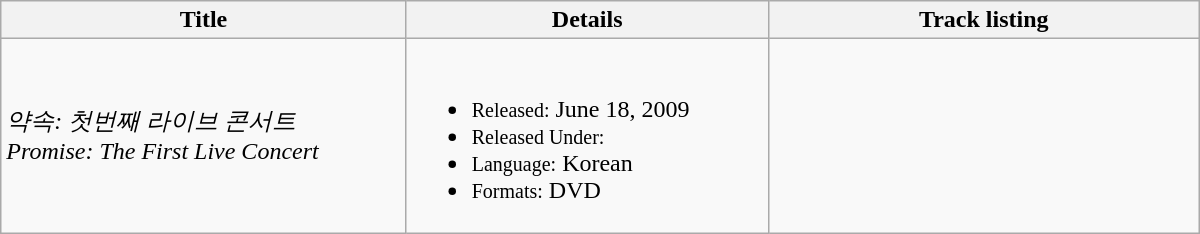<table class="wikitable" width="800px">
<tr>
<th>Title</th>
<th>Details</th>
<th style="width:280px;">Track listing</th>
</tr>
<tr>
<td><em> 약속: 첫번째 라이브 콘서트</em><br><em>Promise: The First Live Concert</em></td>
<td><br><ul><li><small>Released:</small> June 18, 2009</li><li><small>Released Under:</small></li><li><small>Language:</small> Korean</li><li><small>Formats:</small> DVD</li></ul></td>
<td style="font-size: 85%;"></td>
</tr>
</table>
